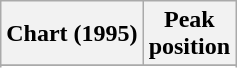<table class="wikitable sortable plainrowheaders" style="text-align:center">
<tr>
<th scope="col">Chart (1995)</th>
<th scope="col">Peak<br>position</th>
</tr>
<tr>
</tr>
<tr>
</tr>
<tr>
</tr>
</table>
